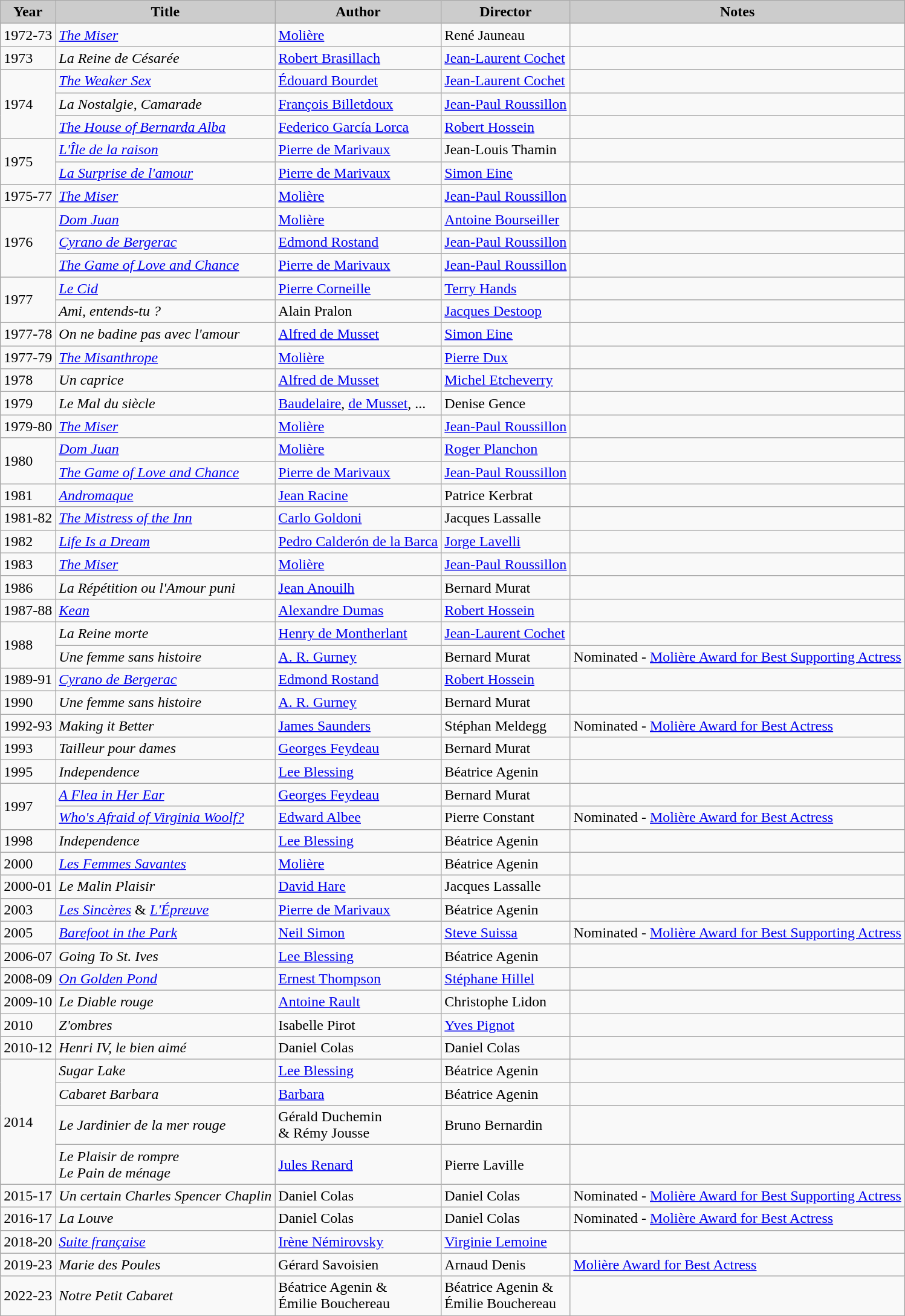<table class="wikitable">
<tr>
<th style="background: #CCCCCC;">Year</th>
<th style="background: #CCCCCC;">Title</th>
<th style="background: #CCCCCC;">Author</th>
<th style="background: #CCCCCC;">Director</th>
<th style="background: #CCCCCC;">Notes</th>
</tr>
<tr>
<td>1972-73</td>
<td><em><a href='#'>The Miser</a></em></td>
<td><a href='#'>Molière</a></td>
<td>René Jauneau</td>
<td></td>
</tr>
<tr>
<td>1973</td>
<td><em>La Reine de Césarée</em></td>
<td><a href='#'>Robert Brasillach</a></td>
<td><a href='#'>Jean-Laurent Cochet</a></td>
<td></td>
</tr>
<tr>
<td rowspan=3>1974</td>
<td><em><a href='#'>The Weaker Sex</a></em></td>
<td><a href='#'>Édouard Bourdet</a></td>
<td><a href='#'>Jean-Laurent Cochet</a></td>
<td></td>
</tr>
<tr>
<td><em>La Nostalgie, Camarade</em></td>
<td><a href='#'>François Billetdoux</a></td>
<td><a href='#'>Jean-Paul Roussillon</a></td>
<td></td>
</tr>
<tr>
<td><em><a href='#'>The House of Bernarda Alba</a></em></td>
<td><a href='#'>Federico García Lorca</a></td>
<td><a href='#'>Robert Hossein</a></td>
<td></td>
</tr>
<tr>
<td rowspan=2>1975</td>
<td><em><a href='#'>L'Île de la raison</a></em></td>
<td><a href='#'>Pierre de Marivaux</a></td>
<td>Jean-Louis Thamin</td>
<td></td>
</tr>
<tr>
<td><em><a href='#'>La Surprise de l'amour</a></em></td>
<td><a href='#'>Pierre de Marivaux</a></td>
<td><a href='#'>Simon Eine</a></td>
<td></td>
</tr>
<tr>
<td>1975-77</td>
<td><em><a href='#'>The Miser</a></em></td>
<td><a href='#'>Molière</a></td>
<td><a href='#'>Jean-Paul Roussillon</a></td>
<td></td>
</tr>
<tr>
<td rowspan=3>1976</td>
<td><em><a href='#'>Dom Juan</a></em></td>
<td><a href='#'>Molière</a></td>
<td><a href='#'>Antoine Bourseiller</a></td>
<td></td>
</tr>
<tr>
<td><em><a href='#'>Cyrano de Bergerac</a></em></td>
<td><a href='#'>Edmond Rostand</a></td>
<td><a href='#'>Jean-Paul Roussillon</a></td>
<td></td>
</tr>
<tr>
<td><em><a href='#'>The Game of Love and Chance</a></em></td>
<td><a href='#'>Pierre de Marivaux</a></td>
<td><a href='#'>Jean-Paul Roussillon</a></td>
<td></td>
</tr>
<tr>
<td rowspan=2>1977</td>
<td><em><a href='#'>Le Cid</a></em></td>
<td><a href='#'>Pierre Corneille</a></td>
<td><a href='#'>Terry Hands</a></td>
<td></td>
</tr>
<tr>
<td><em>Ami, entends-tu ?</em></td>
<td>Alain Pralon</td>
<td><a href='#'>Jacques Destoop</a></td>
<td></td>
</tr>
<tr>
<td>1977-78</td>
<td><em>On ne badine pas avec l'amour</em></td>
<td><a href='#'>Alfred de Musset</a></td>
<td><a href='#'>Simon Eine</a></td>
<td></td>
</tr>
<tr>
<td>1977-79</td>
<td><em><a href='#'>The Misanthrope</a></em></td>
<td><a href='#'>Molière</a></td>
<td><a href='#'>Pierre Dux</a></td>
<td></td>
</tr>
<tr>
<td>1978</td>
<td><em>Un caprice</em></td>
<td><a href='#'>Alfred de Musset</a></td>
<td><a href='#'>Michel Etcheverry</a></td>
<td></td>
</tr>
<tr>
<td>1979</td>
<td><em>Le Mal du siècle</em></td>
<td><a href='#'>Baudelaire</a>, <a href='#'>de Musset</a>, ...</td>
<td>Denise Gence</td>
<td></td>
</tr>
<tr>
<td>1979-80</td>
<td><em><a href='#'>The Miser</a></em></td>
<td><a href='#'>Molière</a></td>
<td><a href='#'>Jean-Paul Roussillon</a></td>
<td></td>
</tr>
<tr>
<td rowspan=2>1980</td>
<td><em><a href='#'>Dom Juan</a></em></td>
<td><a href='#'>Molière</a></td>
<td><a href='#'>Roger Planchon</a></td>
<td></td>
</tr>
<tr>
<td><em><a href='#'>The Game of Love and Chance</a></em></td>
<td><a href='#'>Pierre de Marivaux</a></td>
<td><a href='#'>Jean-Paul Roussillon</a></td>
<td></td>
</tr>
<tr>
<td>1981</td>
<td><em><a href='#'>Andromaque</a></em></td>
<td><a href='#'>Jean Racine</a></td>
<td>Patrice Kerbrat</td>
<td></td>
</tr>
<tr>
<td>1981-82</td>
<td><em><a href='#'>The Mistress of the Inn</a></em></td>
<td><a href='#'>Carlo Goldoni</a></td>
<td>Jacques Lassalle</td>
<td></td>
</tr>
<tr>
<td>1982</td>
<td><em><a href='#'>Life Is a Dream</a></em></td>
<td><a href='#'>Pedro Calderón de la Barca</a></td>
<td><a href='#'>Jorge Lavelli</a></td>
<td></td>
</tr>
<tr>
<td>1983</td>
<td><em><a href='#'>The Miser</a></em></td>
<td><a href='#'>Molière</a></td>
<td><a href='#'>Jean-Paul Roussillon</a></td>
<td></td>
</tr>
<tr>
<td>1986</td>
<td><em>La Répétition ou l'Amour puni</em></td>
<td><a href='#'>Jean Anouilh</a></td>
<td>Bernard Murat</td>
<td></td>
</tr>
<tr>
<td>1987-88</td>
<td><em><a href='#'>Kean</a></em></td>
<td><a href='#'>Alexandre Dumas</a></td>
<td><a href='#'>Robert Hossein</a></td>
<td></td>
</tr>
<tr>
<td rowspan=2>1988</td>
<td><em>La Reine morte</em></td>
<td><a href='#'>Henry de Montherlant</a></td>
<td><a href='#'>Jean-Laurent Cochet</a></td>
<td></td>
</tr>
<tr>
<td><em>Une femme sans histoire</em></td>
<td><a href='#'>A. R. Gurney</a></td>
<td>Bernard Murat</td>
<td>Nominated - <a href='#'>Molière Award for Best Supporting Actress</a></td>
</tr>
<tr>
<td>1989-91</td>
<td><em><a href='#'>Cyrano de Bergerac</a></em></td>
<td><a href='#'>Edmond Rostand</a></td>
<td><a href='#'>Robert Hossein</a></td>
<td></td>
</tr>
<tr>
<td>1990</td>
<td><em>Une femme sans histoire</em></td>
<td><a href='#'>A. R. Gurney</a></td>
<td>Bernard Murat</td>
<td></td>
</tr>
<tr>
<td>1992-93</td>
<td><em>Making it Better</em></td>
<td><a href='#'>James Saunders</a></td>
<td>Stéphan Meldegg</td>
<td>Nominated - <a href='#'>Molière Award for Best Actress</a></td>
</tr>
<tr>
<td>1993</td>
<td><em>Tailleur pour dames</em></td>
<td><a href='#'>Georges Feydeau</a></td>
<td>Bernard Murat</td>
<td></td>
</tr>
<tr>
<td>1995</td>
<td><em>Independence</em></td>
<td><a href='#'>Lee Blessing</a></td>
<td>Béatrice Agenin</td>
<td></td>
</tr>
<tr>
<td rowspan=2>1997</td>
<td><em><a href='#'>A Flea in Her Ear</a></em></td>
<td><a href='#'>Georges Feydeau</a></td>
<td>Bernard Murat</td>
<td></td>
</tr>
<tr>
<td><em><a href='#'>Who's Afraid of Virginia Woolf?</a></em></td>
<td><a href='#'>Edward Albee</a></td>
<td>Pierre Constant</td>
<td>Nominated - <a href='#'>Molière Award for Best Actress</a></td>
</tr>
<tr>
<td>1998</td>
<td><em>Independence</em></td>
<td><a href='#'>Lee Blessing</a></td>
<td>Béatrice Agenin</td>
<td></td>
</tr>
<tr>
<td>2000</td>
<td><em><a href='#'>Les Femmes Savantes</a></em></td>
<td><a href='#'>Molière</a></td>
<td>Béatrice Agenin</td>
<td></td>
</tr>
<tr>
<td>2000-01</td>
<td><em>Le Malin Plaisir</em></td>
<td><a href='#'>David Hare</a></td>
<td>Jacques Lassalle</td>
<td></td>
</tr>
<tr>
<td>2003</td>
<td><em><a href='#'>Les Sincères</a></em> & <em><a href='#'>L'Épreuve</a></em></td>
<td><a href='#'>Pierre de Marivaux</a></td>
<td>Béatrice Agenin</td>
<td></td>
</tr>
<tr>
<td>2005</td>
<td><em><a href='#'>Barefoot in the Park</a></em></td>
<td><a href='#'>Neil Simon</a></td>
<td><a href='#'>Steve Suissa</a></td>
<td>Nominated - <a href='#'>Molière Award for Best Supporting Actress</a></td>
</tr>
<tr>
<td>2006-07</td>
<td><em>Going To St. Ives</em></td>
<td><a href='#'>Lee Blessing</a></td>
<td>Béatrice Agenin</td>
<td></td>
</tr>
<tr>
<td>2008-09</td>
<td><em><a href='#'>On Golden Pond</a></em></td>
<td><a href='#'>Ernest Thompson</a></td>
<td><a href='#'>Stéphane Hillel</a></td>
<td></td>
</tr>
<tr>
<td>2009-10</td>
<td><em>Le Diable rouge</em></td>
<td><a href='#'>Antoine Rault</a></td>
<td>Christophe Lidon</td>
<td></td>
</tr>
<tr>
<td>2010</td>
<td><em>Z'ombres</em></td>
<td>Isabelle Pirot</td>
<td><a href='#'>Yves Pignot</a></td>
<td></td>
</tr>
<tr>
<td>2010-12</td>
<td><em>Henri IV, le bien aimé</em></td>
<td>Daniel Colas</td>
<td>Daniel Colas</td>
<td></td>
</tr>
<tr>
<td rowspan=4>2014</td>
<td><em>Sugar Lake</em></td>
<td><a href='#'>Lee Blessing</a></td>
<td>Béatrice Agenin</td>
<td></td>
</tr>
<tr>
<td><em>Cabaret Barbara</em></td>
<td><a href='#'>Barbara</a></td>
<td>Béatrice Agenin</td>
<td></td>
</tr>
<tr>
<td><em>Le Jardinier de la mer rouge</em></td>
<td>Gérald Duchemin <br>& Rémy Jousse</td>
<td>Bruno Bernardin</td>
<td></td>
</tr>
<tr>
<td><em>Le Plaisir de rompre</em> <br> <em>Le Pain de ménage</em></td>
<td><a href='#'>Jules Renard</a></td>
<td>Pierre Laville</td>
<td></td>
</tr>
<tr>
<td>2015-17</td>
<td><em>Un certain Charles Spencer Chaplin</em></td>
<td>Daniel Colas</td>
<td>Daniel Colas</td>
<td>Nominated - <a href='#'>Molière Award for Best Supporting Actress</a></td>
</tr>
<tr>
<td>2016-17</td>
<td><em>La Louve</em></td>
<td>Daniel Colas</td>
<td>Daniel Colas</td>
<td>Nominated - <a href='#'>Molière Award for Best Actress</a></td>
</tr>
<tr>
<td>2018-20</td>
<td><em><a href='#'>Suite française</a></em></td>
<td><a href='#'>Irène Némirovsky</a></td>
<td><a href='#'>Virginie Lemoine</a></td>
<td></td>
</tr>
<tr>
<td>2019-23</td>
<td><em>Marie des Poules</em></td>
<td>Gérard Savoisien</td>
<td>Arnaud Denis</td>
<td><a href='#'>Molière Award for Best Actress</a></td>
</tr>
<tr>
<td>2022-23</td>
<td><em>Notre Petit Cabaret</em></td>
<td>Béatrice Agenin &<br> Émilie Bouchereau</td>
<td>Béatrice Agenin &<br> Émilie Bouchereau</td>
<td></td>
</tr>
<tr>
</tr>
</table>
